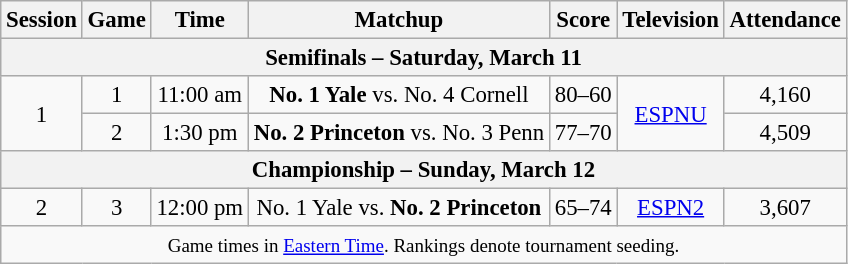<table class="wikitable" style="font-size: 95%; text-align:center">
<tr>
<th>Session</th>
<th>Game</th>
<th>Time</th>
<th>Matchup</th>
<th>Score</th>
<th>Television</th>
<th>Attendance</th>
</tr>
<tr>
<th colspan="7">Semifinals – Saturday, March 11</th>
</tr>
<tr>
<td rowspan="2">1</td>
<td>1</td>
<td>11:00 am</td>
<td><strong>No. 1 Yale</strong> vs. No. 4 Cornell</td>
<td>80–60</td>
<td rowspan=2><a href='#'>ESPNU</a></td>
<td>4,160</td>
</tr>
<tr>
<td>2</td>
<td>1:30 pm</td>
<td><strong>No. 2 Princeton</strong> vs. No. 3 Penn</td>
<td>77–70</td>
<td>4,509</td>
</tr>
<tr>
<th colspan="7">Championship – Sunday, March 12</th>
</tr>
<tr>
<td>2</td>
<td>3</td>
<td>12:00 pm</td>
<td>No. 1 Yale vs. <strong>No. 2 Princeton</strong></td>
<td>65–74</td>
<td><a href='#'>ESPN2</a></td>
<td>3,607</td>
</tr>
<tr>
<td colspan="7"><small>Game times in <a href='#'>Eastern Time</a>. Rankings denote tournament seeding.</small></td>
</tr>
</table>
